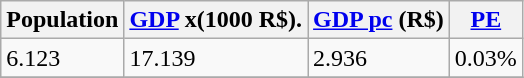<table class="wikitable" border="1">
<tr>
<th>Population </th>
<th><a href='#'>GDP</a> x(1000 R$).</th>
<th><a href='#'>GDP pc</a> (R$)</th>
<th><a href='#'>PE</a></th>
</tr>
<tr>
<td>6.123</td>
<td>17.139</td>
<td>2.936</td>
<td>0.03%</td>
</tr>
<tr>
</tr>
</table>
